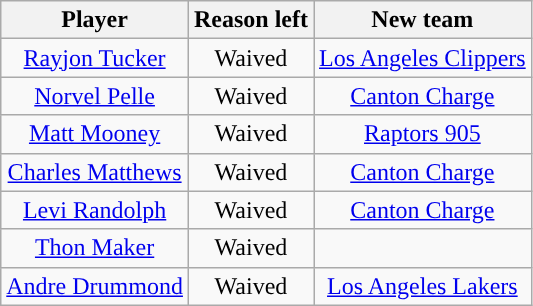<table class="wikitable sortable sortable" style="text-align: center">
<tr>
<th>Player</th>
<th>Reason left</th>
<th>New team</th>
</tr>
<tr>
<td><a href='#'>Rayjon Tucker</a></td>
<td>Waived</td>
<td><a href='#'>Los Angeles Clippers</a></td>
</tr>
<tr>
<td><a href='#'>Norvel Pelle</a></td>
<td>Waived</td>
<td><a href='#'>Canton Charge</a></td>
</tr>
<tr>
<td><a href='#'>Matt Mooney</a></td>
<td>Waived</td>
<td><a href='#'>Raptors 905</a></td>
</tr>
<tr>
<td><a href='#'>Charles Matthews</a></td>
<td>Waived</td>
<td><a href='#'>Canton Charge</a></td>
</tr>
<tr>
<td><a href='#'>Levi Randolph</a></td>
<td>Waived</td>
<td><a href='#'>Canton Charge</a></td>
</tr>
<tr>
<td><a href='#'>Thon Maker</a></td>
<td>Waived</td>
<td></td>
</tr>
<tr>
<td><a href='#'>Andre Drummond</a></td>
<td>Waived</td>
<td><a href='#'>Los Angeles Lakers</a></td>
</tr>
</table>
